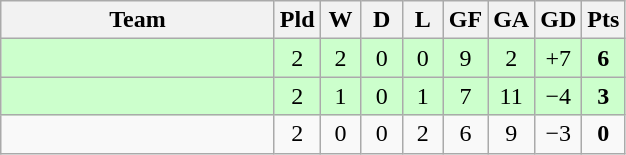<table class="wikitable" style="text-align: center;">
<tr>
<th width="175">Team</th>
<th width="20">Pld</th>
<th width="20">W</th>
<th width="20">D</th>
<th width="20">L</th>
<th width="20">GF</th>
<th width="20">GA</th>
<th width="20">GD</th>
<th width="20">Pts</th>
</tr>
<tr bgcolor="#ccffcc">
<td align="left"></td>
<td>2</td>
<td>2</td>
<td>0</td>
<td>0</td>
<td>9</td>
<td>2</td>
<td>+7</td>
<td><strong>6</strong></td>
</tr>
<tr bgcolor="#ccffcc">
<td align="left"></td>
<td>2</td>
<td>1</td>
<td>0</td>
<td>1</td>
<td>7</td>
<td>11</td>
<td>−4</td>
<td><strong>3</strong></td>
</tr>
<tr>
<td align="left"></td>
<td>2</td>
<td>0</td>
<td>0</td>
<td>2</td>
<td>6</td>
<td>9</td>
<td>−3</td>
<td><strong>0</strong></td>
</tr>
</table>
